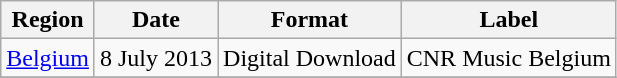<table class=wikitable>
<tr>
<th>Region</th>
<th>Date</th>
<th>Format</th>
<th>Label</th>
</tr>
<tr>
<td><a href='#'>Belgium</a></td>
<td>8 July 2013</td>
<td>Digital Download</td>
<td>CNR Music Belgium</td>
</tr>
<tr>
</tr>
</table>
